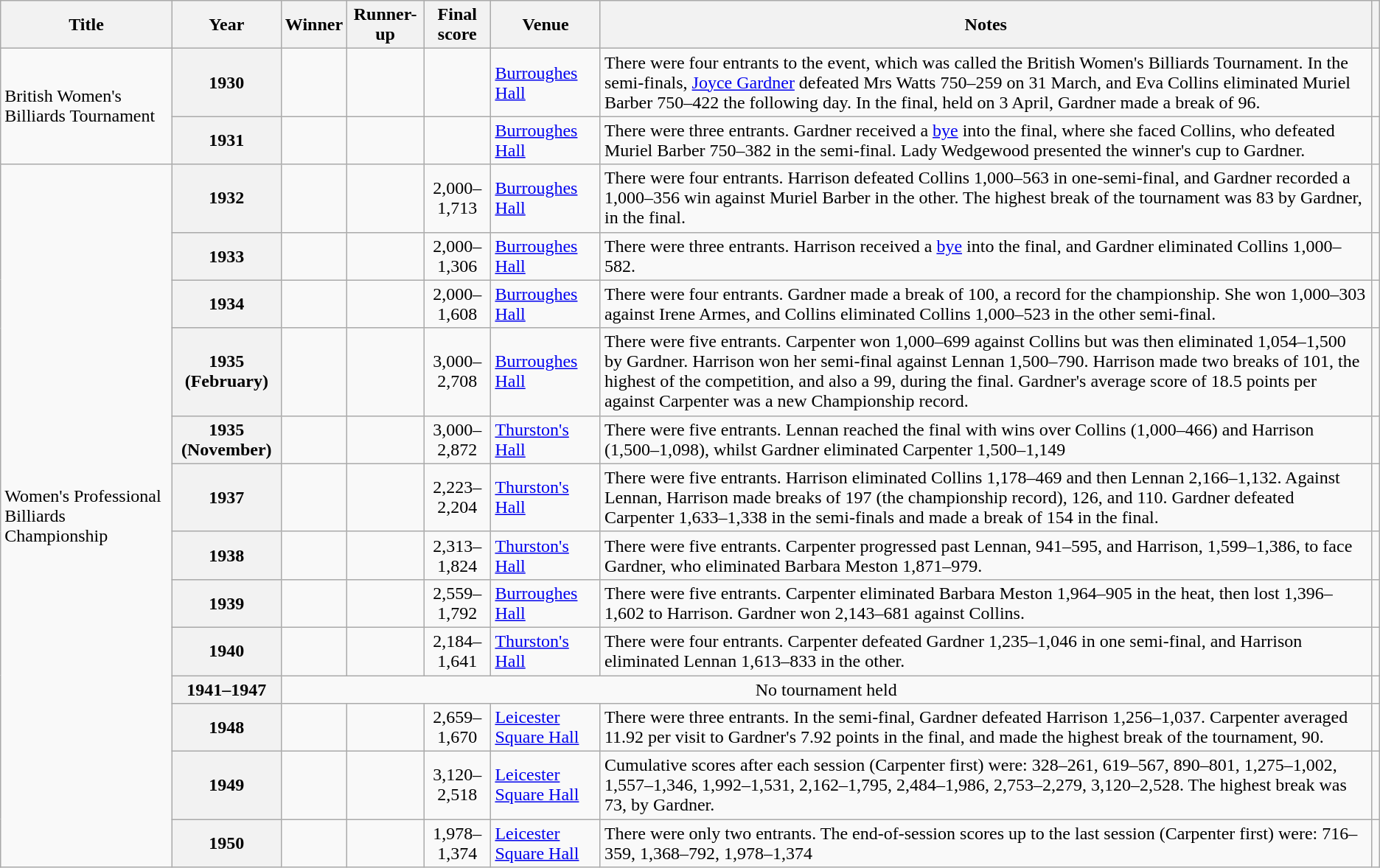<table class="wikitable sortable">
<tr>
<th scope=col>Title</th>
<th scope=col>Year</th>
<th scope=col>Winner</th>
<th scope=col>Runner-up</th>
<th scope=col>Final score</th>
<th scope=col>Venue</th>
<th scope=col class="unsortable">Notes</th>
<th scope=col class="unsortable"></th>
</tr>
<tr>
<td rowspan=2>British Women's Billiards Tournament</td>
<th scope=row>1930</th>
<td></td>
<td></td>
<td align = "center"></td>
<td align="left"><a href='#'>Burroughes Hall</a></td>
<td>There were four entrants to the event, which was called the British Women's Billiards Tournament. In the semi-finals, <a href='#'>Joyce Gardner</a> defeated Mrs Watts 750–259 on 31 March, and Eva Collins eliminated Muriel Barber 750–422 the following day. In the final, held on 3 April, Gardner made a break of 96.</td>
<td></td>
</tr>
<tr>
<th scope=row>1931</th>
<td></td>
<td></td>
<td align = "center"></td>
<td align="left"><a href='#'>Burroughes Hall</a></td>
<td>There were three entrants. Gardner received a <a href='#'>bye</a> into the final, where she faced Collins, who defeated Muriel Barber 750–382 in the semi-final. Lady Wedgewood presented the winner's cup to Gardner.</td>
<td></td>
</tr>
<tr>
<td rowspan=13>Women's Professional Billiards Championship</td>
<th scope=row>1932</th>
<td></td>
<td></td>
<td align = "center">2,000–1,713</td>
<td align="left"><a href='#'>Burroughes Hall</a></td>
<td>There were four entrants. Harrison defeated Collins 1,000–563 in one-semi-final, and Gardner recorded a 1,000–356 win against Muriel Barber in the other. The highest break of the tournament was 83 by Gardner, in the final.</td>
<td></td>
</tr>
<tr>
<th scope=row>1933</th>
<td></td>
<td></td>
<td align = "center">2,000–1,306</td>
<td align="left"><a href='#'>Burroughes Hall</a></td>
<td>There were three entrants. Harrison received a <a href='#'>bye</a> into the final, and Gardner eliminated Collins 1,000–582.</td>
<td></td>
</tr>
<tr>
<th scope=row>1934</th>
<td></td>
<td></td>
<td align = "center">2,000–1,608</td>
<td align="left"><a href='#'>Burroughes Hall</a></td>
<td>There were four entrants. Gardner made a break of 100, a record for the championship. She won 1,000–303 against Irene Armes, and Collins eliminated Collins 1,000–523 in the other semi-final.</td>
<td></td>
</tr>
<tr>
<th scope=row>1935 (February)</th>
<td></td>
<td></td>
<td align = "center">3,000–2,708</td>
<td align="left"><a href='#'>Burroughes Hall</a></td>
<td>There were five entrants. Carpenter won 1,000–699 against Collins but was then eliminated 1,054–1,500 by Gardner. Harrison won her semi-final against Lennan 1,500–790. Harrison made two breaks of 101, the highest of the competition, and also a 99, during the final. Gardner's average score of 18.5 points per  against Carpenter was a new Championship record.</td>
<td></td>
</tr>
<tr>
<th scope=row>1935 (November)</th>
<td></td>
<td></td>
<td align = "center">3,000–2,872</td>
<td align="left"><a href='#'>Thurston's Hall</a></td>
<td>There were five entrants. Lennan reached the final with wins over Collins (1,000–466) and Harrison (1,500–1,098), whilst Gardner eliminated Carpenter 1,500–1,149</td>
<td></td>
</tr>
<tr>
<th scope=row>1937</th>
<td></td>
<td></td>
<td align = "center">2,223–2,204</td>
<td align="left"><a href='#'>Thurston's Hall</a></td>
<td>There were five entrants. Harrison eliminated Collins 1,178–469 and then Lennan 2,166–1,132. Against Lennan, Harrison made breaks of 197 (the championship record), 126, and 110. Gardner defeated Carpenter 1,633–1,338 in the semi-finals and made a break of 154 in the final.</td>
<td></td>
</tr>
<tr>
<th scope=row>1938</th>
<td></td>
<td></td>
<td align = "center">2,313–1,824</td>
<td align="left"><a href='#'>Thurston's Hall</a></td>
<td>There were five entrants. Carpenter progressed past Lennan, 941–595, and Harrison, 1,599–1,386, to face Gardner, who eliminated Barbara Meston 1,871–979.</td>
<td></td>
</tr>
<tr>
<th scope=row>1939</th>
<td></td>
<td></td>
<td align = "center">2,559–1,792</td>
<td align="left"><a href='#'>Burroughes Hall</a></td>
<td>There were five entrants. Carpenter eliminated Barbara Meston 1,964–905 in the heat, then lost 1,396–1,602 to Harrison. Gardner won 2,143–681 against Collins.</td>
<td></td>
</tr>
<tr>
<th scope=row>1940</th>
<td></td>
<td></td>
<td align = "center">2,184–1,641</td>
<td align="left"><a href='#'>Thurston's Hall</a></td>
<td>There were four entrants. Carpenter defeated Gardner 1,235–1,046 in one semi-final, and Harrison eliminated Lennan 1,613–833 in the other.</td>
<td></td>
</tr>
<tr>
<th scope=row>1941–1947</th>
<td align = "center" colspan = "5" rowspan= "1">No tournament held</td>
<td></td>
</tr>
<tr>
<th scope=row>1948</th>
<td></td>
<td></td>
<td align = "center">2,659–1,670</td>
<td align="left"><a href='#'>Leicester Square Hall</a></td>
<td>There were three entrants. In the semi-final, Gardner defeated Harrison 1,256–1,037. Carpenter averaged 11.92 per visit to Gardner's 7.92 points in the final, and made the highest break of the tournament, 90.</td>
<td></td>
</tr>
<tr>
<th scope=row>1949</th>
<td></td>
<td></td>
<td align = "center">3,120–2,518</td>
<td align="left"><a href='#'>Leicester Square Hall</a></td>
<td>Cumulative scores after each session (Carpenter first) were: 328–261, 619–567, 890–801, 1,275–1,002, 1,557–1,346, 1,992–1,531, 2,162–1,795, 2,484–1,986, 2,753–2,279, 3,120–2,528. The highest break was 73, by Gardner.</td>
<td></td>
</tr>
<tr>
<th scope=row>1950</th>
<td></td>
<td></td>
<td align = "center">1,978–1,374</td>
<td align="left"><a href='#'>Leicester Square Hall</a></td>
<td>There were only two entrants. The end-of-session scores up to the last session (Carpenter first) were: 716–359, 1,368–792, 1,978–1,374</td>
<td></td>
</tr>
</table>
